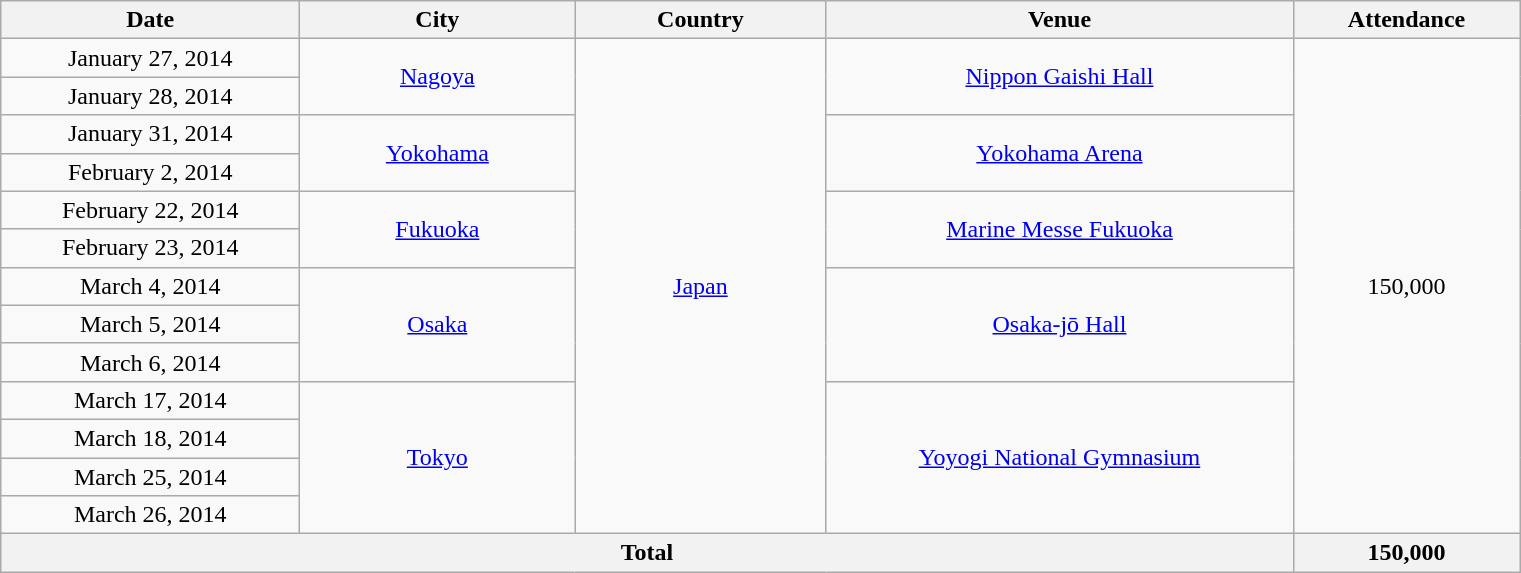<table class="wikitable" style="text-align:center;">
<tr>
<th scope="col" style="width:12em;">Date</th>
<th scope="col" style="width:11em;">City</th>
<th scope="col" style="width:10em;">Country</th>
<th scope="col" style="width:19em;">Venue</th>
<th scope="col" style="width:9em;">Attendance</th>
</tr>
<tr>
<td>January 27, 2014</td>
<td rowspan="2"><a href='#'>Nagoya</a></td>
<td rowspan="13"><a href='#'>Japan</a></td>
<td rowspan="2"><a href='#'>Nippon Gaishi Hall</a></td>
<td rowspan="13">150,000</td>
</tr>
<tr>
<td>January 28, 2014</td>
</tr>
<tr>
<td>January 31, 2014</td>
<td rowspan="2"><a href='#'>Yokohama</a></td>
<td rowspan="2"><a href='#'>Yokohama Arena</a></td>
</tr>
<tr>
<td>February 2, 2014</td>
</tr>
<tr>
<td>February 22, 2014</td>
<td rowspan="2"><a href='#'>Fukuoka</a></td>
<td rowspan="2"><a href='#'>Marine Messe Fukuoka</a></td>
</tr>
<tr>
<td>February 23, 2014</td>
</tr>
<tr>
<td>March 4, 2014</td>
<td rowspan="3"><a href='#'>Osaka</a></td>
<td rowspan="3"><a href='#'>Osaka-jō Hall</a></td>
</tr>
<tr>
<td>March 5, 2014</td>
</tr>
<tr>
<td>March 6, 2014</td>
</tr>
<tr>
<td>March 17, 2014</td>
<td rowspan="4"><a href='#'>Tokyo</a></td>
<td rowspan="4"><a href='#'>Yoyogi National Gymnasium</a></td>
</tr>
<tr>
<td>March 18, 2014</td>
</tr>
<tr>
<td>March 25, 2014</td>
</tr>
<tr>
<td>March 26, 2014</td>
</tr>
<tr>
<th colspan="4">Total</th>
<th>150,000</th>
</tr>
</table>
